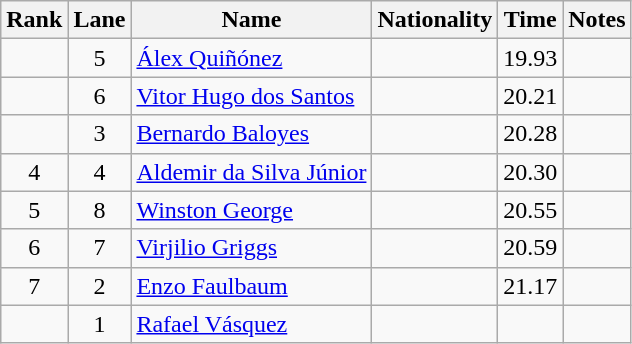<table class="wikitable sortable" style="text-align:center">
<tr>
<th>Rank</th>
<th>Lane</th>
<th>Name</th>
<th>Nationality</th>
<th>Time</th>
<th>Notes</th>
</tr>
<tr>
<td></td>
<td>5</td>
<td align=left><a href='#'>Álex Quiñónez</a></td>
<td align=left></td>
<td>19.93</td>
<td></td>
</tr>
<tr>
<td></td>
<td>6</td>
<td align=left><a href='#'>Vitor Hugo dos Santos</a></td>
<td align=left></td>
<td>20.21</td>
<td></td>
</tr>
<tr>
<td></td>
<td>3</td>
<td align=left><a href='#'>Bernardo Baloyes</a></td>
<td align=left></td>
<td>20.28</td>
<td></td>
</tr>
<tr>
<td>4</td>
<td>4</td>
<td align=left><a href='#'>Aldemir da Silva Júnior</a></td>
<td align=left></td>
<td>20.30</td>
<td></td>
</tr>
<tr>
<td>5</td>
<td>8</td>
<td align=left><a href='#'>Winston George</a></td>
<td align=left></td>
<td>20.55</td>
<td></td>
</tr>
<tr>
<td>6</td>
<td>7</td>
<td align=left><a href='#'>Virjilio Griggs</a></td>
<td align=left></td>
<td>20.59</td>
<td></td>
</tr>
<tr>
<td>7</td>
<td>2</td>
<td align=left><a href='#'>Enzo Faulbaum</a></td>
<td align=left></td>
<td>21.17</td>
<td></td>
</tr>
<tr>
<td></td>
<td>1</td>
<td align=left><a href='#'>Rafael Vásquez</a></td>
<td align=left></td>
<td></td>
<td></td>
</tr>
</table>
